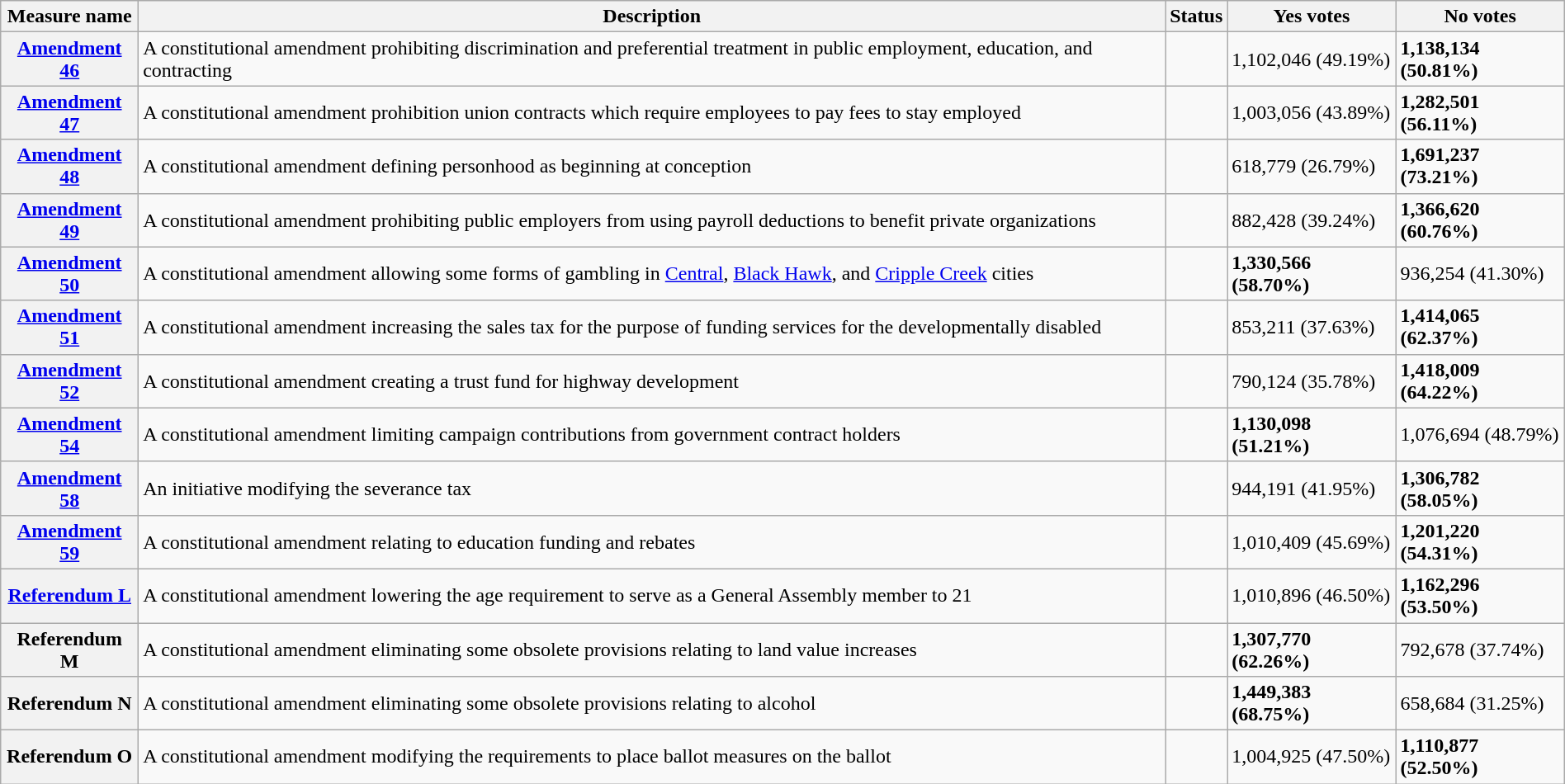<table class="wikitable sortable plainrowheaders" style="width:100%">
<tr>
<th scope="col">Measure name</th>
<th class="unsortable" scope="col">Description</th>
<th scope="col">Status</th>
<th scope="col">Yes votes</th>
<th scope="col">No votes</th>
</tr>
<tr>
<th scope="row"><a href='#'>Amendment 46</a></th>
<td>A constitutional amendment prohibiting discrimination and preferential treatment in public employment, education, and contracting</td>
<td></td>
<td>1,102,046 (49.19%)</td>
<td><strong>1,138,134 (50.81%)</strong></td>
</tr>
<tr>
<th scope="row"><a href='#'>Amendment 47</a></th>
<td>A constitutional amendment prohibition union contracts which require employees to pay fees to stay employed</td>
<td></td>
<td>1,003,056 (43.89%)</td>
<td><strong>1,282,501 (56.11%)</strong></td>
</tr>
<tr>
<th scope="row"><a href='#'>Amendment 48</a></th>
<td>A constitutional amendment defining personhood as beginning at conception</td>
<td></td>
<td>618,779 (26.79%)</td>
<td><strong>1,691,237 (73.21%)</strong></td>
</tr>
<tr>
<th scope="row"><a href='#'>Amendment 49</a></th>
<td>A constitutional amendment prohibiting public employers from using payroll deductions to benefit private organizations</td>
<td></td>
<td>882,428 (39.24%)</td>
<td><strong>1,366,620 (60.76%)</strong></td>
</tr>
<tr>
<th scope="row"><a href='#'>Amendment 50</a></th>
<td>A constitutional amendment allowing some forms of gambling in <a href='#'>Central</a>, <a href='#'>Black Hawk</a>, and <a href='#'>Cripple Creek</a> cities</td>
<td></td>
<td><strong>1,330,566 (58.70%)</strong></td>
<td>936,254 (41.30%)</td>
</tr>
<tr>
<th scope="row"><a href='#'>Amendment 51</a></th>
<td>A constitutional amendment increasing the sales tax for the purpose of funding services for the developmentally disabled</td>
<td></td>
<td>853,211 (37.63%)</td>
<td><strong>1,414,065 (62.37%)</strong></td>
</tr>
<tr>
<th scope="row"><a href='#'>Amendment 52</a></th>
<td>A constitutional amendment creating a trust fund for highway development</td>
<td></td>
<td>790,124 (35.78%)</td>
<td><strong>1,418,009 (64.22%)</strong></td>
</tr>
<tr>
<th scope="row"><a href='#'>Amendment 54</a></th>
<td>A constitutional amendment limiting campaign contributions from government contract holders</td>
<td></td>
<td><strong>1,130,098 (51.21%)</strong></td>
<td>1,076,694 (48.79%)</td>
</tr>
<tr>
<th scope="row"><a href='#'>Amendment 58</a></th>
<td>An initiative modifying the severance tax</td>
<td></td>
<td>944,191 (41.95%)</td>
<td><strong>1,306,782 (58.05%)</strong></td>
</tr>
<tr>
<th scope="row"><a href='#'>Amendment 59</a></th>
<td>A constitutional amendment relating to education funding and rebates</td>
<td></td>
<td>1,010,409 (45.69%)</td>
<td><strong>1,201,220 (54.31%)</strong></td>
</tr>
<tr>
<th scope="row"><a href='#'>Referendum L</a></th>
<td>A constitutional amendment lowering the age requirement to serve as a General Assembly member to 21</td>
<td></td>
<td>1,010,896 (46.50%)</td>
<td><strong>1,162,296 (53.50%)</strong></td>
</tr>
<tr>
<th scope="row">Referendum M</th>
<td>A constitutional amendment eliminating some obsolete provisions relating to land value increases</td>
<td></td>
<td><strong>1,307,770 (62.26%)</strong></td>
<td>792,678 (37.74%)</td>
</tr>
<tr>
<th scope="row">Referendum N</th>
<td>A constitutional amendment eliminating some obsolete provisions relating to alcohol</td>
<td></td>
<td><strong>1,449,383 (68.75%)</strong></td>
<td>658,684 (31.25%)</td>
</tr>
<tr>
<th scope="row">Referendum O</th>
<td>A constitutional amendment modifying the requirements to place ballot measures on the ballot</td>
<td></td>
<td>1,004,925 (47.50%)</td>
<td><strong>1,110,877 (52.50%)</strong></td>
</tr>
</table>
